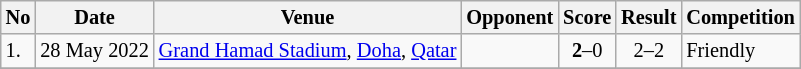<table class="wikitable" style="font-size:85%;">
<tr>
<th>No</th>
<th>Date</th>
<th>Venue</th>
<th>Opponent</th>
<th>Score</th>
<th>Result</th>
<th>Competition</th>
</tr>
<tr>
<td>1.</td>
<td>28 May 2022</td>
<td><a href='#'>Grand Hamad Stadium</a>, <a href='#'>Doha</a>, <a href='#'>Qatar</a></td>
<td></td>
<td align=center><strong>2</strong>–0</td>
<td align=center>2–2</td>
<td>Friendly</td>
</tr>
<tr>
</tr>
</table>
